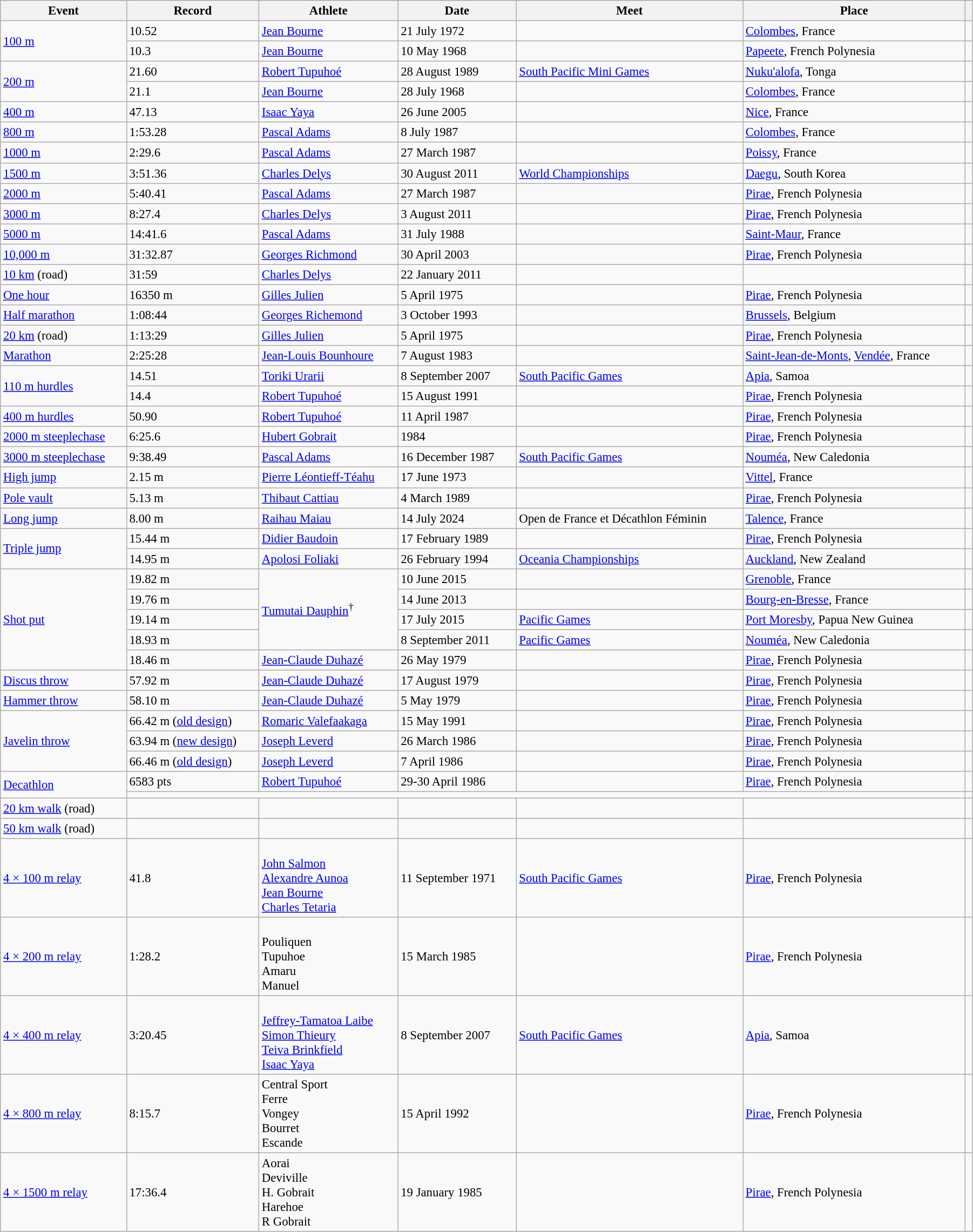<table class="wikitable" style="font-size:95%; width: 95%;">
<tr>
<th>Event</th>
<th>Record</th>
<th>Athlete</th>
<th>Date</th>
<th>Meet</th>
<th>Place</th>
<th></th>
</tr>
<tr>
<td rowspan=2><a href='#'>100 m</a></td>
<td>10.52</td>
<td><a href='#'>Jean Bourne</a></td>
<td>21 July 1972</td>
<td></td>
<td><a href='#'>Colombes</a>, France</td>
<td></td>
</tr>
<tr>
<td>10.3 </td>
<td><a href='#'>Jean Bourne</a></td>
<td>10 May 1968</td>
<td></td>
<td><a href='#'>Papeete</a>, French Polynesia</td>
<td></td>
</tr>
<tr>
<td rowspan=2><a href='#'>200 m</a></td>
<td>21.60</td>
<td><a href='#'>Robert Tupuhoé</a></td>
<td>28 August 1989</td>
<td><a href='#'>South Pacific Mini Games</a></td>
<td><a href='#'>Nuku'alofa</a>, Tonga</td>
<td></td>
</tr>
<tr>
<td>21.1 </td>
<td><a href='#'>Jean Bourne</a></td>
<td>28 July 1968</td>
<td></td>
<td><a href='#'>Colombes</a>, France</td>
<td></td>
</tr>
<tr>
<td><a href='#'>400 m</a></td>
<td>47.13</td>
<td><a href='#'>Isaac Yaya</a></td>
<td>26 June 2005</td>
<td></td>
<td><a href='#'>Nice</a>, France</td>
<td></td>
</tr>
<tr>
<td><a href='#'>800 m</a></td>
<td>1:53.28</td>
<td><a href='#'>Pascal Adams</a></td>
<td>8 July 1987</td>
<td></td>
<td><a href='#'>Colombes</a>, France</td>
<td></td>
</tr>
<tr>
<td><a href='#'>1000 m</a></td>
<td>2:29.6</td>
<td><a href='#'>Pascal Adams</a></td>
<td>27 March 1987</td>
<td></td>
<td><a href='#'>Poissy</a>, France</td>
<td></td>
</tr>
<tr>
<td><a href='#'>1500 m</a></td>
<td>3:51.36</td>
<td><a href='#'>Charles Delys</a></td>
<td>30 August 2011</td>
<td><a href='#'>World Championships</a></td>
<td><a href='#'>Daegu</a>, South Korea</td>
<td></td>
</tr>
<tr>
<td><a href='#'>2000 m</a></td>
<td>5:40.41</td>
<td><a href='#'>Pascal Adams</a></td>
<td>27 March 1987</td>
<td></td>
<td><a href='#'>Pirae</a>, French Polynesia</td>
<td></td>
</tr>
<tr>
<td><a href='#'>3000 m</a></td>
<td>8:27.4 </td>
<td><a href='#'>Charles Delys</a></td>
<td>3 August 2011</td>
<td></td>
<td><a href='#'>Pirae</a>, French Polynesia</td>
<td></td>
</tr>
<tr>
<td><a href='#'>5000 m</a></td>
<td>14:41.6 </td>
<td><a href='#'>Pascal Adams</a></td>
<td>31 July 1988</td>
<td></td>
<td><a href='#'>Saint-Maur</a>, France</td>
<td></td>
</tr>
<tr>
<td><a href='#'>10,000 m</a></td>
<td>31:32.87</td>
<td><a href='#'>Georges Richmond</a></td>
<td>30 April 2003</td>
<td></td>
<td><a href='#'>Pirae</a>, French Polynesia</td>
<td></td>
</tr>
<tr>
<td><a href='#'>10 km</a> (road)</td>
<td>31:59</td>
<td><a href='#'>Charles Delys</a></td>
<td>22 January 2011</td>
<td></td>
<td></td>
<td></td>
</tr>
<tr>
<td><a href='#'>One hour</a></td>
<td>16350 m</td>
<td><a href='#'>Gilles Julien</a></td>
<td>5 April 1975</td>
<td></td>
<td><a href='#'>Pirae</a>, French Polynesia</td>
<td></td>
</tr>
<tr>
<td><a href='#'>Half marathon</a></td>
<td>1:08:44</td>
<td><a href='#'>Georges Richemond</a></td>
<td>3 October 1993</td>
<td></td>
<td><a href='#'>Brussels</a>, Belgium</td>
<td></td>
</tr>
<tr>
<td><a href='#'>20 km</a> (road)</td>
<td>1:13:29</td>
<td><a href='#'>Gilles Julien</a></td>
<td>5 April 1975</td>
<td></td>
<td><a href='#'>Pirae</a>, French Polynesia</td>
<td></td>
</tr>
<tr>
<td><a href='#'>Marathon</a></td>
<td>2:25:28</td>
<td><a href='#'>Jean-Louis Bounhoure</a></td>
<td>7 August 1983</td>
<td></td>
<td><a href='#'>Saint-Jean-de-Monts</a>, <a href='#'>Vendée</a>, France</td>
<td></td>
</tr>
<tr>
<td rowspan=2><a href='#'>110 m hurdles</a></td>
<td>14.51 </td>
<td><a href='#'>Toriki Urarii</a></td>
<td>8 September 2007</td>
<td><a href='#'>South Pacific Games</a></td>
<td><a href='#'>Apia</a>, Samoa</td>
<td></td>
</tr>
<tr>
<td>14.4 </td>
<td><a href='#'>Robert Tupuhoé</a></td>
<td>15 August 1991</td>
<td></td>
<td><a href='#'>Pirae</a>, French Polynesia</td>
<td></td>
</tr>
<tr>
<td><a href='#'>400 m hurdles</a></td>
<td>50.90</td>
<td><a href='#'>Robert Tupuhoé</a></td>
<td>11 April 1987</td>
<td></td>
<td><a href='#'>Pirae</a>, French Polynesia</td>
<td></td>
</tr>
<tr>
<td><a href='#'>2000 m steeplechase</a></td>
<td>6:25.6 </td>
<td><a href='#'>Hubert Gobrait</a></td>
<td>1984</td>
<td></td>
<td><a href='#'>Pirae</a>, French Polynesia</td>
<td></td>
</tr>
<tr>
<td><a href='#'>3000 m steeplechase</a></td>
<td>9:38.49</td>
<td><a href='#'>Pascal Adams</a></td>
<td>16 December 1987</td>
<td><a href='#'>South Pacific Games</a></td>
<td><a href='#'>Nouméa</a>, New Caledonia</td>
<td></td>
</tr>
<tr>
<td><a href='#'>High jump</a></td>
<td>2.15 m</td>
<td><a href='#'>Pierre Léontieff-Téahu</a></td>
<td>17 June 1973</td>
<td></td>
<td><a href='#'>Vittel</a>, France</td>
<td></td>
</tr>
<tr>
<td><a href='#'>Pole vault</a></td>
<td>5.13 m</td>
<td><a href='#'>Thibaut Cattiau</a></td>
<td>4 March 1989</td>
<td></td>
<td><a href='#'>Pirae</a>, French Polynesia</td>
<td></td>
</tr>
<tr>
<td><a href='#'>Long jump</a></td>
<td>8.00 m </td>
<td><a href='#'>Raihau Maiau</a></td>
<td>14 July 2024</td>
<td>Open de France et Décathlon Féminin</td>
<td><a href='#'>Talence</a>, France</td>
<td></td>
</tr>
<tr>
<td rowspan=2><a href='#'>Triple jump</a></td>
<td>15.44 m</td>
<td><a href='#'>Didier Baudoin</a></td>
<td>17 February 1989</td>
<td></td>
<td><a href='#'>Pirae</a>, French Polynesia</td>
<td></td>
</tr>
<tr>
<td>14.95 m </td>
<td><a href='#'>Apolosi Foliaki</a></td>
<td>26 February 1994</td>
<td><a href='#'>Oceania Championships</a></td>
<td><a href='#'>Auckland</a>, New Zealand</td>
<td></td>
</tr>
<tr>
<td rowspan=5><a href='#'>Shot put</a></td>
<td>19.82 m </td>
<td rowspan=4><a href='#'>Tumutai Dauphin</a><sup>†</sup></td>
<td>10 June 2015</td>
<td></td>
<td><a href='#'>Grenoble</a>, France</td>
<td></td>
</tr>
<tr>
<td>19.76 m </td>
<td>14 June 2013</td>
<td></td>
<td><a href='#'>Bourg-en-Bresse</a>, France</td>
<td></td>
</tr>
<tr>
<td>19.14 m </td>
<td>17 July 2015</td>
<td><a href='#'>Pacific Games</a></td>
<td><a href='#'>Port Moresby</a>, Papua New Guinea</td>
<td></td>
</tr>
<tr>
<td>18.93 m </td>
<td>8 September 2011</td>
<td><a href='#'>Pacific Games</a></td>
<td><a href='#'>Nouméa</a>, New Caledonia</td>
<td></td>
</tr>
<tr>
<td>18.46 m </td>
<td><a href='#'>Jean-Claude Duhazé</a></td>
<td>26 May 1979</td>
<td></td>
<td><a href='#'>Pirae</a>, French Polynesia</td>
<td></td>
</tr>
<tr>
<td><a href='#'>Discus throw</a></td>
<td>57.92 m</td>
<td><a href='#'>Jean-Claude Duhazé</a></td>
<td>17 August 1979</td>
<td></td>
<td><a href='#'>Pirae</a>, French Polynesia</td>
<td></td>
</tr>
<tr>
<td><a href='#'>Hammer throw</a></td>
<td>58.10 m</td>
<td><a href='#'>Jean-Claude Duhazé</a></td>
<td>5 May 1979</td>
<td></td>
<td><a href='#'>Pirae</a>, French Polynesia</td>
<td></td>
</tr>
<tr>
<td rowspan=3><a href='#'>Javelin throw</a></td>
<td>66.42 m (<a href='#'>old design</a>)</td>
<td><a href='#'>Romaric Valefaakaga</a></td>
<td>15 May 1991</td>
<td></td>
<td><a href='#'>Pirae</a>, French Polynesia</td>
<td></td>
</tr>
<tr>
<td>63.94 m (<a href='#'>new design</a>)</td>
<td><a href='#'>Joseph Leverd</a></td>
<td>26 March 1986</td>
<td></td>
<td><a href='#'>Pirae</a>, French Polynesia</td>
<td></td>
</tr>
<tr>
<td>66.46 m  (<a href='#'>old design</a>)</td>
<td><a href='#'>Joseph Leverd</a></td>
<td>7 April 1986</td>
<td></td>
<td><a href='#'>Pirae</a>, French Polynesia</td>
<td></td>
</tr>
<tr>
<td rowspan=2><a href='#'>Decathlon</a></td>
<td>6583 pts </td>
<td><a href='#'>Robert Tupuhoé</a></td>
<td>29-30 April 1986</td>
<td></td>
<td><a href='#'>Pirae</a>, French Polynesia</td>
<td></td>
</tr>
<tr>
<td colspan=5></td>
<td></td>
</tr>
<tr>
<td><a href='#'>20 km walk</a> (road)</td>
<td></td>
<td></td>
<td></td>
<td></td>
<td></td>
<td></td>
</tr>
<tr>
<td><a href='#'>50 km walk</a> (road)</td>
<td></td>
<td></td>
<td></td>
<td></td>
<td></td>
<td></td>
</tr>
<tr>
<td><a href='#'>4 × 100 m relay</a></td>
<td>41.8 </td>
<td><br><a href='#'>John Salmon</a><br><a href='#'>Alexandre Aunoa</a><br><a href='#'>Jean Bourne</a><br><a href='#'>Charles Tetaria</a></td>
<td>11 September 1971</td>
<td><a href='#'>South Pacific Games</a></td>
<td><a href='#'>Pirae</a>, French Polynesia</td>
<td></td>
</tr>
<tr>
<td><a href='#'>4 × 200 m relay</a></td>
<td>1:28.2 </td>
<td><br>Pouliquen<br>Tupuhoe<br>Amaru<br>Manuel</td>
<td>15 March 1985</td>
<td></td>
<td><a href='#'>Pirae</a>, French Polynesia</td>
<td></td>
</tr>
<tr>
<td><a href='#'>4 × 400 m relay</a></td>
<td>3:20.45</td>
<td><br><a href='#'>Jeffrey-Tamatoa Laibe</a><br><a href='#'>Simon Thieury</a><br><a href='#'>Teiva Brinkfield</a><br><a href='#'>Isaac Yaya</a></td>
<td>8 September 2007</td>
<td><a href='#'>South Pacific Games</a></td>
<td><a href='#'>Apia</a>, Samoa</td>
<td></td>
</tr>
<tr>
<td><a href='#'>4 × 800 m relay</a></td>
<td>8:15.7 </td>
<td>Central Sport<br>Ferre<br>Vongey<br>Bourret<br>Escande</td>
<td>15 April 1992</td>
<td></td>
<td><a href='#'>Pirae</a>, French Polynesia</td>
<td></td>
</tr>
<tr>
<td><a href='#'>4 × 1500 m relay</a></td>
<td>17:36.4 </td>
<td>Aorai<br>Deviville<br>H. Gobrait<br>Harehoe<br>R Gobrait</td>
<td>19 January 1985</td>
<td></td>
<td><a href='#'>Pirae</a>, French Polynesia</td>
<td></td>
</tr>
</table>
